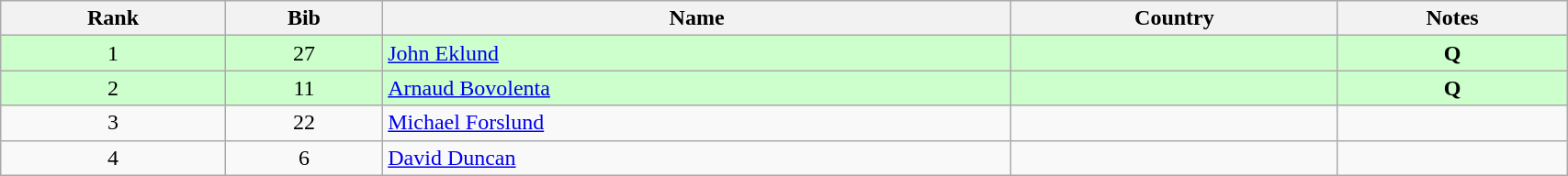<table class="wikitable" style="text-align:center;" width=90%>
<tr>
<th>Rank</th>
<th>Bib</th>
<th>Name</th>
<th>Country</th>
<th>Notes</th>
</tr>
<tr bgcolor=ccffcc>
<td>1</td>
<td>27</td>
<td align=left><a href='#'>John Eklund</a></td>
<td align=left></td>
<td><strong>Q</strong></td>
</tr>
<tr bgcolor=ccffcc>
<td>2</td>
<td>11</td>
<td align=left><a href='#'>Arnaud Bovolenta</a></td>
<td align=left></td>
<td><strong>Q</strong></td>
</tr>
<tr>
<td>3</td>
<td>22</td>
<td align=left><a href='#'>Michael Forslund</a></td>
<td align=left></td>
<td></td>
</tr>
<tr>
<td>4</td>
<td>6</td>
<td align=left><a href='#'>David Duncan</a></td>
<td align=left></td>
<td></td>
</tr>
</table>
